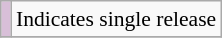<table class="wikitable sortable" style="font-size:90%;">
<tr>
<td style="background-color:#D8BFD8"></td>
<td>Indicates single release</td>
</tr>
<tr>
</tr>
</table>
